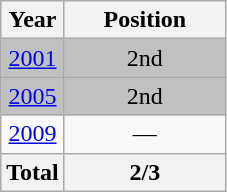<table class="wikitable" style="text-align: center;">
<tr>
<th>Year</th>
<th width="100">Position</th>
</tr>
<tr bgcolor=silver>
<td> <a href='#'>2001</a></td>
<td>2nd</td>
</tr>
<tr bgcolor=silver>
<td> <a href='#'>2005</a></td>
<td>2nd</td>
</tr>
<tr>
<td> <a href='#'>2009</a></td>
<td>—</td>
</tr>
<tr>
<th>Total</th>
<th>2/3</th>
</tr>
</table>
